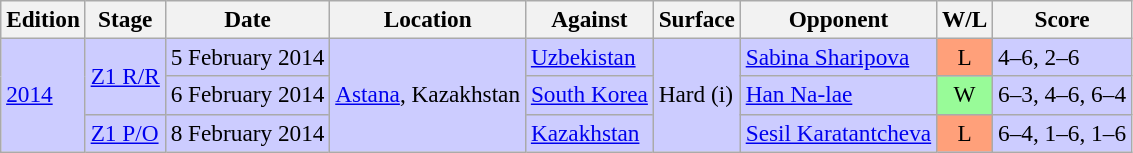<table class=wikitable style=font-size:97%>
<tr>
<th>Edition</th>
<th>Stage</th>
<th>Date</th>
<th>Location</th>
<th>Against</th>
<th>Surface</th>
<th>Opponent</th>
<th>W/L</th>
<th>Score</th>
</tr>
<tr style="background:#ccf;">
<td rowspan="3"><a href='#'>2014</a></td>
<td rowspan="2"><a href='#'>Z1 R/R</a></td>
<td>5 February 2014</td>
<td rowspan="3"><a href='#'>Astana</a>, Kazakhstan</td>
<td> <a href='#'>Uzbekistan</a></td>
<td rowspan="3">Hard (i)</td>
<td> <a href='#'>Sabina Sharipova</a></td>
<td style="text-align:center; background:#ffa07a;">L</td>
<td>4–6, 2–6</td>
</tr>
<tr style="background:#ccf;">
<td>6 February 2014</td>
<td> <a href='#'>South Korea</a></td>
<td> <a href='#'>Han Na-lae</a></td>
<td style="text-align:center; background:#98fb98;">W</td>
<td>6–3, 4–6, 6–4</td>
</tr>
<tr style="background:#ccf;">
<td><a href='#'>Z1 P/O</a></td>
<td>8 February 2014</td>
<td> <a href='#'>Kazakhstan</a></td>
<td> <a href='#'>Sesil Karatantcheva</a></td>
<td style="text-align:center; background:#ffa07a;">L</td>
<td>6–4, 1–6, 1–6</td>
</tr>
</table>
